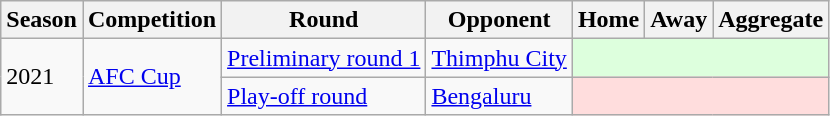<table class="wikitable">
<tr>
<th>Season</th>
<th>Competition</th>
<th>Round</th>
<th>Opponent</th>
<th>Home</th>
<th>Away</th>
<th>Aggregate</th>
</tr>
<tr>
<td rowspan="2">2021</td>
<td rowspan="2"><a href='#'>AFC Cup</a></td>
<td rowspan="1"><a href='#'>Preliminary round 1</a></td>
<td> <a href='#'>Thimphu City</a></td>
<td colspan="3" style="background:#dfd;"></td>
</tr>
<tr>
<td rowspan="1"><a href='#'>Play-off round</a></td>
<td> <a href='#'>Bengaluru</a></td>
<td colspan="3" style="background:#fdd;"></td>
</tr>
</table>
